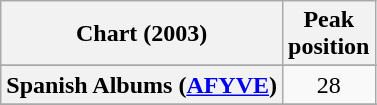<table class="wikitable sortable plainrowheaders" style="text-align:center">
<tr>
<th scope="col">Chart (2003)</th>
<th scope="col">Peak<br>position</th>
</tr>
<tr>
</tr>
<tr>
</tr>
<tr>
</tr>
<tr>
</tr>
<tr>
</tr>
<tr>
</tr>
<tr>
</tr>
<tr>
</tr>
<tr>
</tr>
<tr>
</tr>
<tr>
</tr>
<tr>
</tr>
<tr>
</tr>
<tr>
</tr>
<tr>
</tr>
<tr>
</tr>
<tr>
<th scope="row">Spanish Albums (<a href='#'>AFYVE</a>)</th>
<td align="center">28</td>
</tr>
<tr>
</tr>
<tr>
</tr>
<tr>
</tr>
<tr>
</tr>
</table>
